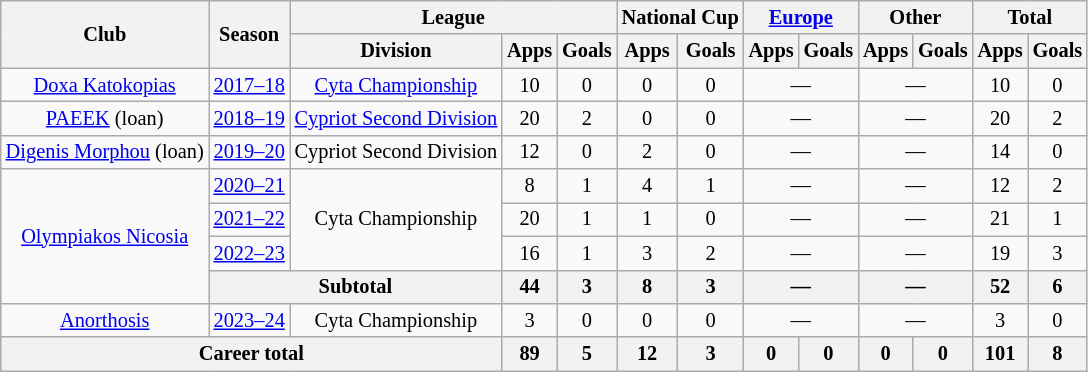<table class="wikitable" style="font-size:85%; text-align: center">
<tr>
<th rowspan=2>Club</th>
<th rowspan=2>Season</th>
<th colspan=3>League</th>
<th colspan=2>National Cup</th>
<th colspan=2><a href='#'>Europe</a></th>
<th colspan=2>Other</th>
<th colspan=2>Total</th>
</tr>
<tr>
<th>Division</th>
<th>Apps</th>
<th>Goals</th>
<th>Apps</th>
<th>Goals</th>
<th>Apps</th>
<th>Goals</th>
<th>Apps</th>
<th>Goals</th>
<th>Apps</th>
<th>Goals</th>
</tr>
<tr>
<td><a href='#'>Doxa Katokopias</a></td>
<td><a href='#'>2017–18</a></td>
<td><a href='#'>Cyta Championship</a></td>
<td>10</td>
<td>0</td>
<td>0</td>
<td>0</td>
<td colspan="2">—</td>
<td colspan="2">—</td>
<td>10</td>
<td>0</td>
</tr>
<tr>
<td><a href='#'>PAEEK</a> (loan)</td>
<td><a href='#'>2018–19</a></td>
<td><a href='#'>Cypriot Second Division</a></td>
<td>20</td>
<td>2</td>
<td>0</td>
<td>0</td>
<td colspan="2">—</td>
<td colspan="2">—</td>
<td>20</td>
<td>2</td>
</tr>
<tr>
<td><a href='#'>Digenis Morphou</a> (loan)</td>
<td><a href='#'>2019–20</a></td>
<td>Cypriot Second Division</td>
<td>12</td>
<td>0</td>
<td>2</td>
<td>0</td>
<td colspan="2">—</td>
<td colspan="2">—</td>
<td>14</td>
<td>0</td>
</tr>
<tr>
<td rowspan=4><a href='#'>Olympiakos Nicosia</a></td>
<td><a href='#'>2020–21</a></td>
<td rowspan="3">Cyta Championship</td>
<td>8</td>
<td>1</td>
<td>4</td>
<td>1</td>
<td colspan="2">—</td>
<td colspan="2">—</td>
<td>12</td>
<td>2</td>
</tr>
<tr>
<td><a href='#'>2021–22</a></td>
<td>20</td>
<td>1</td>
<td>1</td>
<td>0</td>
<td colspan="2">—</td>
<td colspan="2">—</td>
<td>21</td>
<td>1</td>
</tr>
<tr>
<td><a href='#'>2022–23</a></td>
<td>16</td>
<td>1</td>
<td>3</td>
<td>2</td>
<td colspan="2">—</td>
<td colspan="2">—</td>
<td>19</td>
<td>3</td>
</tr>
<tr>
<th colspan="2">Subtotal</th>
<th>44</th>
<th>3</th>
<th>8</th>
<th>3</th>
<th colspan="2">—</th>
<th colspan="2">—</th>
<th>52</th>
<th>6</th>
</tr>
<tr>
<td><a href='#'>Anorthosis</a></td>
<td><a href='#'>2023–24</a></td>
<td>Cyta Championship</td>
<td>3</td>
<td>0</td>
<td>0</td>
<td>0</td>
<td colspan="2">—</td>
<td colspan="2">—</td>
<td>3</td>
<td>0</td>
</tr>
<tr>
<th colspan="3">Career total</th>
<th>89</th>
<th>5</th>
<th>12</th>
<th>3</th>
<th>0</th>
<th>0</th>
<th>0</th>
<th>0</th>
<th>101</th>
<th>8</th>
</tr>
</table>
